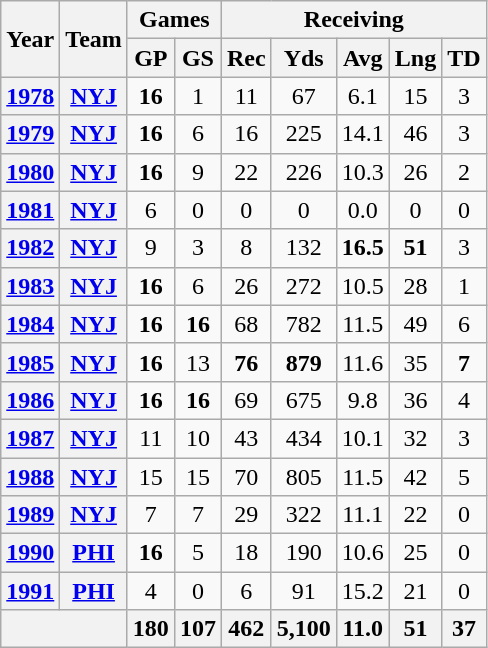<table class="wikitable" style="text-align:center">
<tr>
<th rowspan="2">Year</th>
<th rowspan="2">Team</th>
<th colspan="2">Games</th>
<th colspan="5">Receiving</th>
</tr>
<tr>
<th>GP</th>
<th>GS</th>
<th>Rec</th>
<th>Yds</th>
<th>Avg</th>
<th>Lng</th>
<th>TD</th>
</tr>
<tr>
<th><a href='#'>1978</a></th>
<th><a href='#'>NYJ</a></th>
<td><strong>16</strong></td>
<td>1</td>
<td>11</td>
<td>67</td>
<td>6.1</td>
<td>15</td>
<td>3</td>
</tr>
<tr>
<th><a href='#'>1979</a></th>
<th><a href='#'>NYJ</a></th>
<td><strong>16</strong></td>
<td>6</td>
<td>16</td>
<td>225</td>
<td>14.1</td>
<td>46</td>
<td>3</td>
</tr>
<tr>
<th><a href='#'>1980</a></th>
<th><a href='#'>NYJ</a></th>
<td><strong>16</strong></td>
<td>9</td>
<td>22</td>
<td>226</td>
<td>10.3</td>
<td>26</td>
<td>2</td>
</tr>
<tr>
<th><a href='#'>1981</a></th>
<th><a href='#'>NYJ</a></th>
<td>6</td>
<td>0</td>
<td>0</td>
<td>0</td>
<td>0.0</td>
<td>0</td>
<td>0</td>
</tr>
<tr>
<th><a href='#'>1982</a></th>
<th><a href='#'>NYJ</a></th>
<td>9</td>
<td>3</td>
<td>8</td>
<td>132</td>
<td><strong>16.5</strong></td>
<td><strong>51</strong></td>
<td>3</td>
</tr>
<tr>
<th><a href='#'>1983</a></th>
<th><a href='#'>NYJ</a></th>
<td><strong>16</strong></td>
<td>6</td>
<td>26</td>
<td>272</td>
<td>10.5</td>
<td>28</td>
<td>1</td>
</tr>
<tr>
<th><a href='#'>1984</a></th>
<th><a href='#'>NYJ</a></th>
<td><strong>16</strong></td>
<td><strong>16</strong></td>
<td>68</td>
<td>782</td>
<td>11.5</td>
<td>49</td>
<td>6</td>
</tr>
<tr>
<th><a href='#'>1985</a></th>
<th><a href='#'>NYJ</a></th>
<td><strong>16</strong></td>
<td>13</td>
<td><strong>76</strong></td>
<td><strong>879</strong></td>
<td>11.6</td>
<td>35</td>
<td><strong>7</strong></td>
</tr>
<tr>
<th><a href='#'>1986</a></th>
<th><a href='#'>NYJ</a></th>
<td><strong>16</strong></td>
<td><strong>16</strong></td>
<td>69</td>
<td>675</td>
<td>9.8</td>
<td>36</td>
<td>4</td>
</tr>
<tr>
<th><a href='#'>1987</a></th>
<th><a href='#'>NYJ</a></th>
<td>11</td>
<td>10</td>
<td>43</td>
<td>434</td>
<td>10.1</td>
<td>32</td>
<td>3</td>
</tr>
<tr>
<th><a href='#'>1988</a></th>
<th><a href='#'>NYJ</a></th>
<td>15</td>
<td>15</td>
<td>70</td>
<td>805</td>
<td>11.5</td>
<td>42</td>
<td>5</td>
</tr>
<tr>
<th><a href='#'>1989</a></th>
<th><a href='#'>NYJ</a></th>
<td>7</td>
<td>7</td>
<td>29</td>
<td>322</td>
<td>11.1</td>
<td>22</td>
<td>0</td>
</tr>
<tr>
<th><a href='#'>1990</a></th>
<th><a href='#'>PHI</a></th>
<td><strong>16</strong></td>
<td>5</td>
<td>18</td>
<td>190</td>
<td>10.6</td>
<td>25</td>
<td>0</td>
</tr>
<tr>
<th><a href='#'>1991</a></th>
<th><a href='#'>PHI</a></th>
<td>4</td>
<td>0</td>
<td>6</td>
<td>91</td>
<td>15.2</td>
<td>21</td>
<td>0</td>
</tr>
<tr>
<th colspan="2"></th>
<th>180</th>
<th>107</th>
<th>462</th>
<th>5,100</th>
<th>11.0</th>
<th>51</th>
<th>37</th>
</tr>
</table>
